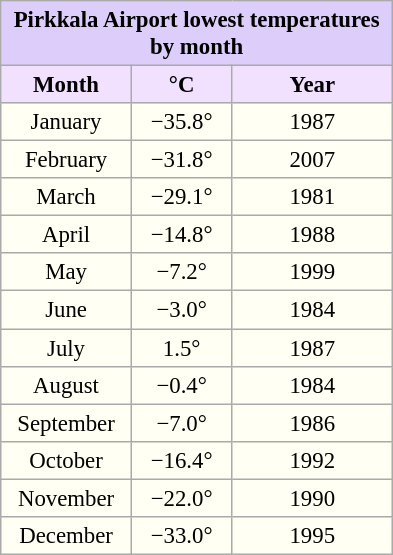<table class="wikitable" style="font-size:95%; text-align:center; background:#FFFFF3">
<tr>
<td style="background:#ddcdfa; width:20px;" colspan="4"><strong> Pirkkala Airport lowest temperatures by month</strong></td>
</tr>
<tr>
<th style="width:80px; background:#f1e1ff;">Month</th>
<th style="width:60px; background:#f1e1ff;">°C</th>
<th style="width:100px; background:#f1e1ff;">Year</th>
</tr>
<tr>
<td>January</td>
<td>−35.8°</td>
<td>1987</td>
</tr>
<tr>
<td>February</td>
<td>−31.8°</td>
<td>2007</td>
</tr>
<tr>
<td>March</td>
<td>−29.1°</td>
<td>1981</td>
</tr>
<tr>
<td>April</td>
<td>−14.8°</td>
<td>1988</td>
</tr>
<tr>
<td>May</td>
<td>−7.2°</td>
<td>1999</td>
</tr>
<tr>
<td>June</td>
<td>−3.0°</td>
<td>1984</td>
</tr>
<tr>
<td>July</td>
<td>1.5°</td>
<td>1987</td>
</tr>
<tr>
<td>August</td>
<td>−0.4°</td>
<td>1984</td>
</tr>
<tr>
<td>September</td>
<td>−7.0°</td>
<td>1986</td>
</tr>
<tr>
<td>October</td>
<td>−16.4°</td>
<td>1992</td>
</tr>
<tr>
<td>November</td>
<td>−22.0°</td>
<td>1990</td>
</tr>
<tr>
<td>December</td>
<td>−33.0°</td>
<td>1995</td>
</tr>
</table>
